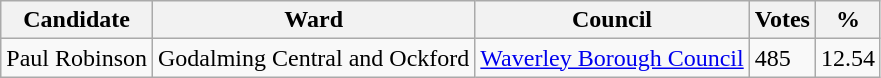<table class="wikitable sortable" style="clear:both;">
<tr>
<th class="unsortable">Candidate</th>
<th class="unsortable">Ward</th>
<th class="unsortable">Council</th>
<th>Votes</th>
<th>%</th>
</tr>
<tr>
<td>Paul Robinson</td>
<td>Godalming Central and Ockford</td>
<td><a href='#'>Waverley Borough Council</a></td>
<td>485</td>
<td>12.54</td>
</tr>
</table>
